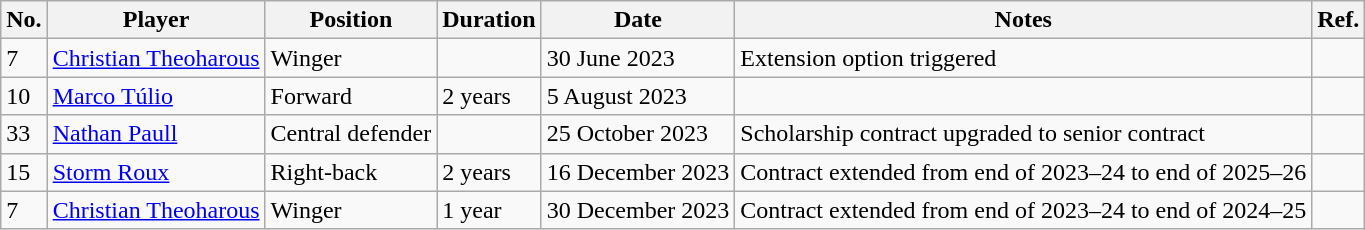<table class="wikitable">
<tr>
<th>No.</th>
<th>Player</th>
<th>Position</th>
<th>Duration</th>
<th>Date</th>
<th>Notes</th>
<th>Ref.</th>
</tr>
<tr>
<td>7</td>
<td><a href='#'>Christian Theoharous</a></td>
<td>Winger</td>
<td></td>
<td>30 June 2023</td>
<td>Extension option triggered</td>
<td></td>
</tr>
<tr>
<td>10</td>
<td> <a href='#'>Marco Túlio</a></td>
<td>Forward</td>
<td>2 years</td>
<td>5 August 2023</td>
<td></td>
<td></td>
</tr>
<tr>
<td>33</td>
<td><a href='#'>Nathan Paull</a></td>
<td>Central defender</td>
<td></td>
<td>25 October 2023</td>
<td>Scholarship contract upgraded to senior contract</td>
<td></td>
</tr>
<tr>
<td>15</td>
<td> <a href='#'>Storm Roux</a></td>
<td>Right-back</td>
<td>2 years</td>
<td>16 December 2023</td>
<td>Contract extended from end of 2023–24 to end of 2025–26</td>
<td></td>
</tr>
<tr>
<td>7</td>
<td><a href='#'>Christian Theoharous</a></td>
<td>Winger</td>
<td>1 year</td>
<td>30 December 2023</td>
<td>Contract extended from end of 2023–24 to end of 2024–25</td>
<td></td>
</tr>
</table>
